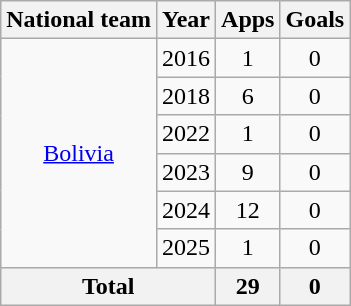<table class="wikitable" style="text-align:center">
<tr>
<th>National team</th>
<th>Year</th>
<th>Apps</th>
<th>Goals</th>
</tr>
<tr>
<td rowspan="6"><a href='#'>Bolivia</a></td>
<td>2016</td>
<td>1</td>
<td>0</td>
</tr>
<tr>
<td>2018</td>
<td>6</td>
<td>0</td>
</tr>
<tr>
<td>2022</td>
<td>1</td>
<td>0</td>
</tr>
<tr>
<td>2023</td>
<td>9</td>
<td>0</td>
</tr>
<tr>
<td>2024</td>
<td>12</td>
<td>0</td>
</tr>
<tr>
<td>2025</td>
<td>1</td>
<td>0</td>
</tr>
<tr>
<th colspan="2">Total</th>
<th>29</th>
<th>0</th>
</tr>
</table>
